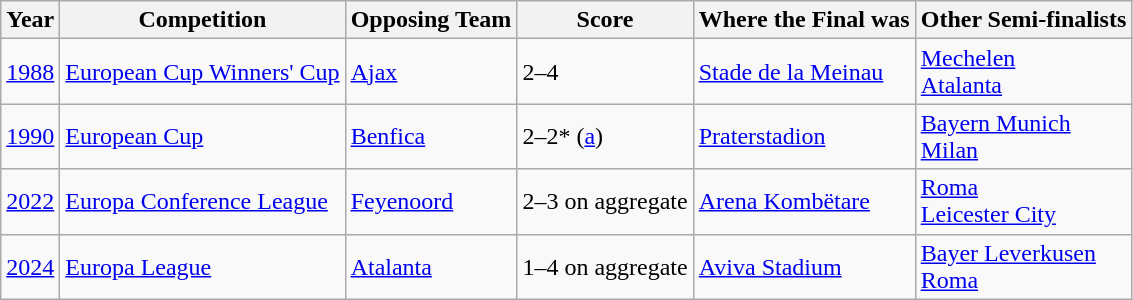<table class="wikitable">
<tr>
<th>Year</th>
<th>Competition</th>
<th>Opposing Team</th>
<th>Score</th>
<th>Where the Final was</th>
<th>Other Semi-finalists</th>
</tr>
<tr>
<td><a href='#'>1988</a></td>
<td><a href='#'>European Cup Winners' Cup</a></td>
<td> <a href='#'>Ajax</a></td>
<td>2–4</td>
<td> <a href='#'>Stade de la Meinau</a></td>
<td> <a href='#'>Mechelen</a> <br>  <a href='#'>Atalanta</a></td>
</tr>
<tr>
<td><a href='#'>1990</a></td>
<td><a href='#'>European Cup</a></td>
<td> <a href='#'>Benfica</a></td>
<td>2–2* (<a href='#'>a</a>)</td>
<td> <a href='#'>Praterstadion</a></td>
<td> <a href='#'>Bayern Munich</a> <br>  <a href='#'>Milan</a></td>
</tr>
<tr>
<td><a href='#'>2022</a></td>
<td><a href='#'>Europa Conference League</a></td>
<td> <a href='#'>Feyenoord</a></td>
<td>2–3 on aggregate</td>
<td> <a href='#'>Arena Kombëtare</a></td>
<td> <a href='#'>Roma</a> <br>  <a href='#'>Leicester City</a></td>
</tr>
<tr>
<td><a href='#'>2024</a></td>
<td><a href='#'>Europa League</a></td>
<td> <a href='#'>Atalanta</a></td>
<td>1–4 on aggregate</td>
<td> <a href='#'>Aviva Stadium</a></td>
<td> <a href='#'>Bayer Leverkusen</a> <br>  <a href='#'>Roma</a></td>
</tr>
</table>
